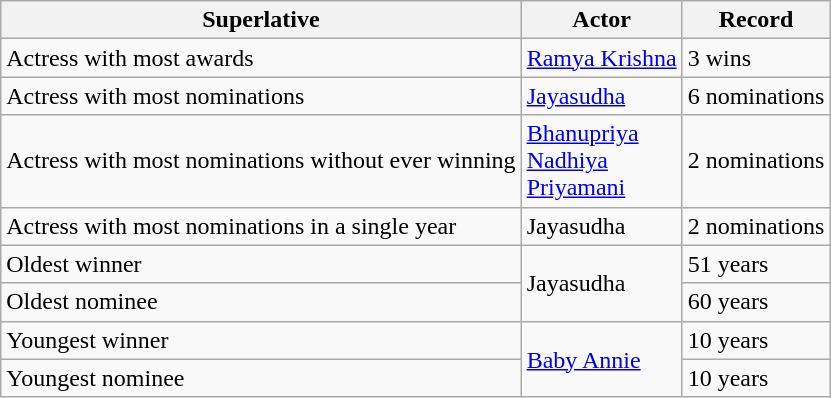<table class="wikitable">
<tr>
<th>Superlative</th>
<th>Actor</th>
<th>Record</th>
</tr>
<tr>
<td>Actress with most awards</td>
<td><a href='#'>Ramya Krishna</a></td>
<td>3 wins</td>
</tr>
<tr>
<td>Actress with most nominations</td>
<td><a href='#'>Jayasudha</a></td>
<td>6 nominations</td>
</tr>
<tr>
<td>Actress with most nominations without ever winning</td>
<td><a href='#'>Bhanupriya</a><br><a href='#'>Nadhiya</a><br><a href='#'>Priyamani</a></td>
<td>2 nominations</td>
</tr>
<tr>
<td>Actress with most nominations in a single year</td>
<td>Jayasudha </td>
<td>2 nominations</td>
</tr>
<tr>
<td>Oldest winner</td>
<td rowspan="2">Jayasudha</td>
<td>51 years</td>
</tr>
<tr>
<td>Oldest nominee</td>
<td>60 years</td>
</tr>
<tr>
<td>Youngest winner</td>
<td rowspan="2"><a href='#'>Baby Annie</a></td>
<td>10 years</td>
</tr>
<tr>
<td>Youngest nominee</td>
<td>10 years</td>
</tr>
</table>
